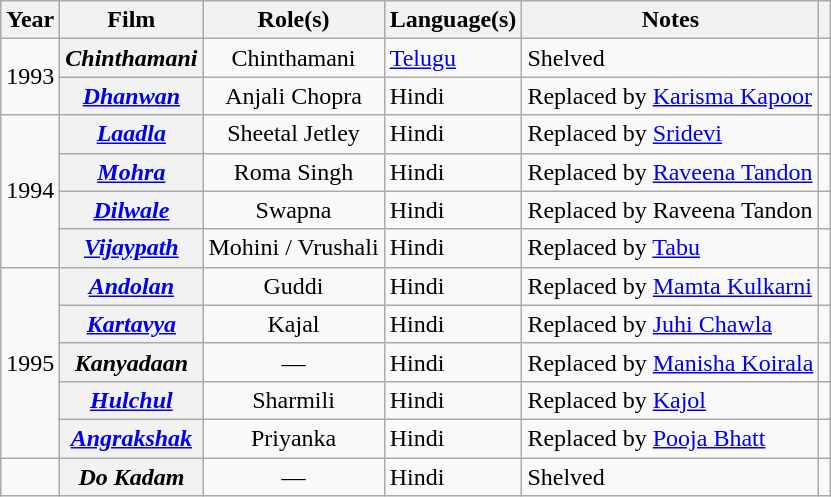<table class="wikitable sortable plainrowheaders">
<tr>
<th scope="col">Year</th>
<th scope="col">Film</th>
<th scope="col">Role(s)</th>
<th scope="col">Language(s)</th>
<th scope="col" class="unsortable">Notes</th>
<th scope="col" class="unsortable"></th>
</tr>
<tr>
<td rowspan="2">1993</td>
<th scope="row"><em>Chinthamani</em></th>
<td style="text-align:center;">Chinthamani</td>
<td><a href='#'>Telugu</a></td>
<td>Shelved</td>
<td style="text-align:center;"></td>
</tr>
<tr>
<th scope="row"><em><a href='#'>Dhanwan</a></em></th>
<td style="text-align:center;">Anjali Chopra</td>
<td>Hindi</td>
<td>Replaced by <a href='#'>Karisma Kapoor</a></td>
<td style="text-align:center;"></td>
</tr>
<tr>
<td rowspan="4">1994</td>
<th scope="row"><em><a href='#'>Laadla</a></em></th>
<td style="text-align:center;">Sheetal Jetley</td>
<td>Hindi</td>
<td>Replaced by <a href='#'>Sridevi</a></td>
<td style="text-align:center;"></td>
</tr>
<tr>
<th scope="row"><em><a href='#'>Mohra</a></em></th>
<td style="text-align:center;">Roma Singh</td>
<td>Hindi</td>
<td>Replaced by <a href='#'>Raveena Tandon</a></td>
<td style="text-align:center;"></td>
</tr>
<tr>
<th scope="row"><em><a href='#'>Dilwale</a></em></th>
<td style="text-align:center;">Swapna</td>
<td>Hindi</td>
<td>Replaced by Raveena Tandon</td>
<td style="text-align:center;"></td>
</tr>
<tr>
<th scope="row"><em><a href='#'>Vijaypath</a></em></th>
<td style="text-align:center;">Mohini / Vrushali</td>
<td>Hindi</td>
<td>Replaced by <a href='#'>Tabu</a></td>
<td style="text-align:center;"></td>
</tr>
<tr>
<td rowspan="5">1995</td>
<th scope="row"><em><a href='#'>Andolan</a></em></th>
<td style="text-align:center;">Guddi</td>
<td>Hindi</td>
<td>Replaced by <a href='#'>Mamta Kulkarni</a></td>
<td style="text-align:center;"></td>
</tr>
<tr>
<th scope="row"><em><a href='#'>Kartavya</a></em></th>
<td style="text-align:center;">Kajal</td>
<td>Hindi</td>
<td>Replaced by <a href='#'>Juhi Chawla</a></td>
<td style="text-align:center;"></td>
</tr>
<tr>
<th scope="row"><em>Kanyadaan</em></th>
<td style="text-align:center;">—</td>
<td>Hindi</td>
<td>Replaced by <a href='#'>Manisha Koirala</a></td>
<td style="text-align:center;"></td>
</tr>
<tr>
<th scope="row"><em><a href='#'>Hulchul</a></em></th>
<td style="text-align:center;">Sharmili</td>
<td>Hindi</td>
<td>Replaced by <a href='#'>Kajol</a></td>
<td style="text-align:center;"></td>
</tr>
<tr>
<th scope="row"><em><a href='#'>Angrakshak</a></em></th>
<td style="text-align:center;">Priyanka</td>
<td>Hindi</td>
<td>Replaced by <a href='#'>Pooja Bhatt</a></td>
<td style="text-align:center;"></td>
</tr>
<tr>
<td></td>
<th scope="row"><em>Do Kadam</em></th>
<td style="text-align:center;">—</td>
<td>Hindi</td>
<td>Shelved</td>
<td style="text-align:center;"></td>
</tr>
</table>
